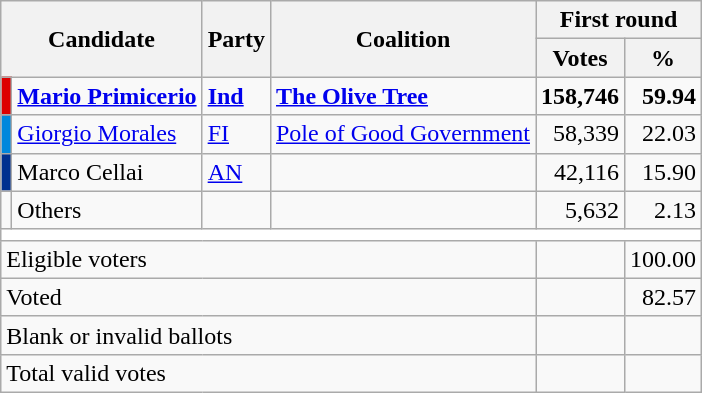<table class="wikitable centre">
<tr>
<th scope="col" rowspan=2 colspan=2>Candidate</th>
<th scope="col" rowspan=2 colspan=1>Party</th>
<th scope="col" rowspan=2 colspan=1>Coalition</th>
<th scope="col" colspan=2>First round</th>
</tr>
<tr>
<th scope="col">Votes</th>
<th scope="col">%</th>
</tr>
<tr>
<td bgcolor="#dd0000"></td>
<td><strong><a href='#'>Mario Primicerio</a></strong></td>
<td><strong><a href='#'>Ind</a></strong></td>
<td><strong><a href='#'>The Olive Tree</a></strong></td>
<td style="text-align: right"><strong>158,746</strong></td>
<td style="text-align: right"><strong>59.94</strong></td>
</tr>
<tr>
<td bgcolor="#0087DC"></td>
<td><a href='#'>Giorgio Morales</a></td>
<td><a href='#'>FI</a></td>
<td><a href='#'>Pole of Good Government</a></td>
<td style="text-align: right">58,339</td>
<td style="text-align: right">22.03</td>
</tr>
<tr>
<td bgcolor="#00308F"></td>
<td>Marco Cellai</td>
<td><a href='#'>AN</a></td>
<td></td>
<td style="text-align: right">42,116</td>
<td style="text-align: right">15.90</td>
</tr>
<tr>
<td bgcolor=""></td>
<td>Others</td>
<td></td>
<td></td>
<td style="text-align: right">5,632</td>
<td style="text-align: right">2.13</td>
</tr>
<tr bgcolor=white>
<td colspan=6></td>
</tr>
<tr>
<td colspan=4>Eligible voters</td>
<td style="text-align: right"></td>
<td style="text-align: right">100.00</td>
</tr>
<tr>
<td colspan=4>Voted</td>
<td style="text-align: right"></td>
<td style="text-align: right">82.57</td>
</tr>
<tr>
<td colspan=4>Blank or invalid ballots</td>
<td style="text-align: right"></td>
<td style="text-align: right"></td>
</tr>
<tr>
<td colspan=4>Total valid votes</td>
<td style="text-align: right"></td>
<td style="text-align: right"></td>
</tr>
</table>
